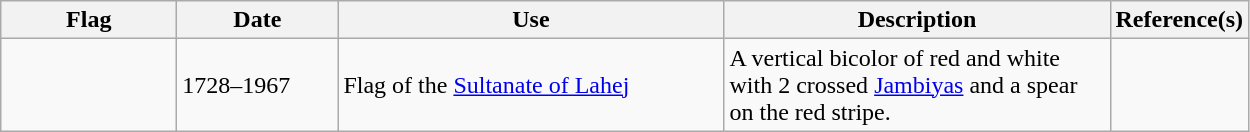<table class="wikitable">
<tr>
<th style="width:110px;">Flag</th>
<th style="width:100px;">Date</th>
<th style="width:250px;">Use</th>
<th style="width:250px;">Description</th>
<th>Reference(s)</th>
</tr>
<tr>
<td></td>
<td>1728–1967</td>
<td>Flag of the <a href='#'>Sultanate of Lahej</a></td>
<td>A vertical bicolor of red and white with 2 crossed <a href='#'>Jambiyas</a> and a spear on the red stripe.</td>
<td></td>
</tr>
</table>
